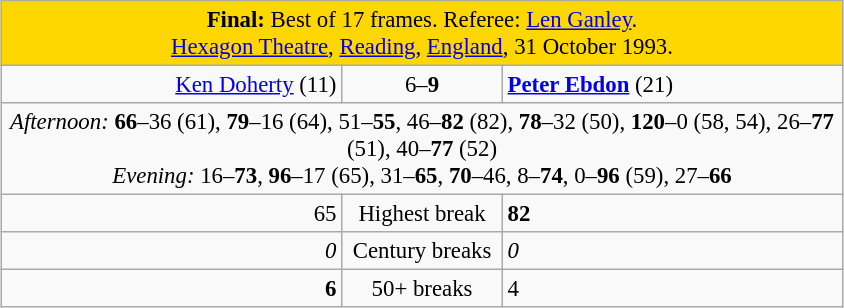<table class="wikitable" style="font-size: 95%; margin: 1em auto 1em auto;">
<tr>
<td colspan="3" align="center" bgcolor="#ffd700"><strong>Final:</strong> Best of 17 frames. Referee: <a href='#'>Len Ganley</a>.<br><a href='#'>Hexagon Theatre</a>, <a href='#'>Reading</a>, <a href='#'>England</a>, 31 October 1993.</td>
</tr>
<tr>
<td width="220" align="right"><a href='#'>Ken Doherty</a> (11)<br></td>
<td width="100" align="center">6–<strong>9</strong></td>
<td width="220"><strong><a href='#'>Peter Ebdon</a></strong> (21)<br></td>
</tr>
<tr>
<td colspan="3" align="center" style="font-size: 100%"><em>Afternoon:</em> <strong>66</strong>–36 (61), <strong>79</strong>–16 (64), 51–<strong>55</strong>, 46–<strong>82</strong> (82), <strong>78</strong>–32 (50), <strong>120</strong>–0 (58, 54), 26–<strong>77</strong> (51), 40–<strong>77</strong> (52)<br><em>Evening:</em> 16–<strong>73</strong>, <strong>96</strong>–17 (65), 31–<strong>65</strong>, <strong>70</strong>–46, 8–<strong>74</strong>, 0–<strong>96</strong> (59), 27–<strong>66</strong></td>
</tr>
<tr>
<td align="right">65</td>
<td align="center">Highest break</td>
<td align="left"><strong>82</strong></td>
</tr>
<tr>
<td align="right"><em>0</em></td>
<td align="center">Century breaks</td>
<td align="left"><em>0</em></td>
</tr>
<tr>
<td align="right"><strong>6</strong></td>
<td align="center">50+ breaks</td>
<td align="left">4</td>
</tr>
</table>
